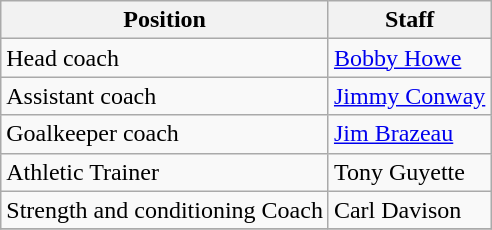<table class="wikitable">
<tr>
<th>Position</th>
<th>Staff</th>
</tr>
<tr>
<td>Head coach</td>
<td> <a href='#'>Bobby Howe</a></td>
</tr>
<tr>
<td>Assistant coach</td>
<td> <a href='#'>Jimmy Conway</a></td>
</tr>
<tr>
<td>Goalkeeper coach</td>
<td> <a href='#'>Jim Brazeau</a></td>
</tr>
<tr>
<td>Athletic Trainer</td>
<td> Tony Guyette</td>
</tr>
<tr>
<td>Strength and conditioning Coach</td>
<td> Carl Davison</td>
</tr>
<tr>
</tr>
</table>
